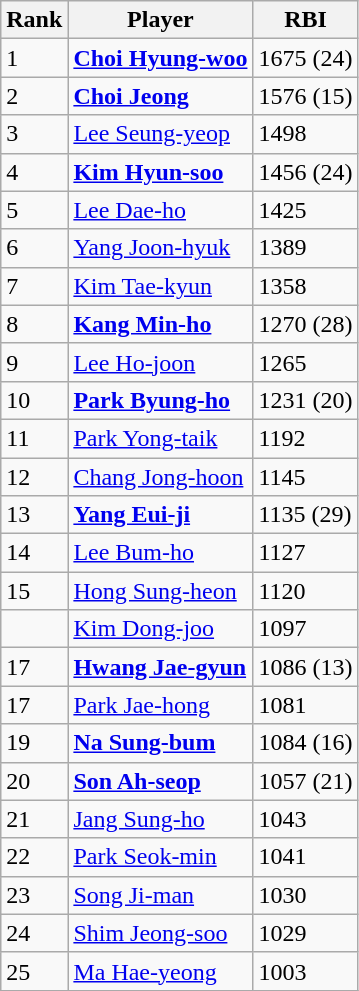<table class="wikitable" style="float:left;">
<tr>
<th>Rank</th>
<th>Player</th>
<th>RBI</th>
</tr>
<tr>
<td>1</td>
<td><strong><a href='#'>Choi Hyung-woo</a></strong></td>
<td>1675 (24)</td>
</tr>
<tr>
<td>2</td>
<td><strong><a href='#'>Choi Jeong</a></strong></td>
<td>1576 (15)</td>
</tr>
<tr>
<td>3</td>
<td><a href='#'>Lee Seung-yeop</a></td>
<td>1498</td>
</tr>
<tr>
<td>4</td>
<td><strong><a href='#'>Kim Hyun-soo</a></strong></td>
<td>1456 (24)</td>
</tr>
<tr>
<td>5</td>
<td><a href='#'>Lee Dae-ho</a></td>
<td>1425</td>
</tr>
<tr>
<td>6</td>
<td><a href='#'>Yang Joon-hyuk</a></td>
<td>1389</td>
</tr>
<tr>
<td>7</td>
<td><a href='#'>Kim Tae-kyun</a></td>
<td>1358</td>
</tr>
<tr>
<td>8</td>
<td><strong><a href='#'>Kang Min-ho</a></strong></td>
<td>1270 (28)</td>
</tr>
<tr>
<td>9</td>
<td><a href='#'>Lee Ho-joon</a></td>
<td>1265</td>
</tr>
<tr>
<td>10</td>
<td><strong><a href='#'>Park Byung-ho</a></strong></td>
<td>1231 (20)</td>
</tr>
<tr>
<td>11</td>
<td><a href='#'>Park Yong-taik</a></td>
<td>1192</td>
</tr>
<tr>
<td>12</td>
<td><a href='#'>Chang Jong-hoon</a></td>
<td>1145</td>
</tr>
<tr>
<td>13</td>
<td><strong><a href='#'>Yang Eui-ji</a></strong></td>
<td>1135 (29)</td>
</tr>
<tr>
<td>14</td>
<td><a href='#'>Lee Bum-ho</a></td>
<td>1127</td>
</tr>
<tr>
<td>15</td>
<td><a href='#'>Hong Sung-heon</a></td>
<td>1120</td>
</tr>
<tr>
<td></td>
<td><a href='#'>Kim Dong-joo</a></td>
<td>1097</td>
</tr>
<tr>
<td>17</td>
<td><strong><a href='#'>Hwang Jae-gyun</a></strong></td>
<td>1086 (13)</td>
</tr>
<tr>
<td>17</td>
<td><a href='#'>Park Jae-hong</a></td>
<td>1081</td>
</tr>
<tr>
<td>19</td>
<td><strong><a href='#'>Na Sung-bum</a></strong></td>
<td>1084 (16)</td>
</tr>
<tr>
<td>20</td>
<td><strong><a href='#'>Son Ah-seop</a></strong></td>
<td>1057 (21)</td>
</tr>
<tr>
<td>21</td>
<td><a href='#'>Jang Sung-ho</a></td>
<td>1043</td>
</tr>
<tr>
<td>22</td>
<td><a href='#'>Park Seok-min</a></td>
<td>1041</td>
</tr>
<tr>
<td>23</td>
<td><a href='#'>Song Ji-man</a></td>
<td>1030</td>
</tr>
<tr>
<td>24</td>
<td><a href='#'>Shim Jeong-soo</a></td>
<td>1029</td>
</tr>
<tr>
<td>25</td>
<td><a href='#'>Ma Hae-yeong</a></td>
<td>1003</td>
</tr>
<tr>
</tr>
</table>
